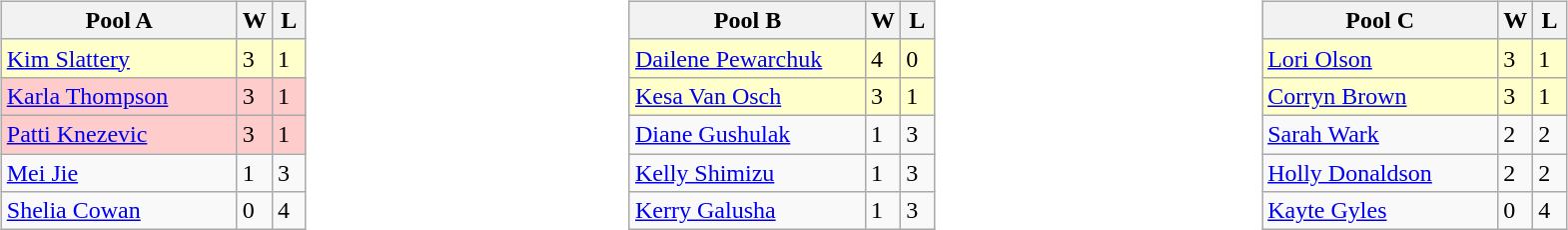<table table>
<tr>
<td valign=top width=10%><br><table class=wikitable>
<tr>
<th width=150>Pool A</th>
<th width=15>W</th>
<th width=15>L</th>
</tr>
<tr bgcolor=ffffcc>
<td> <a href='#'>Kim Slattery</a></td>
<td>3</td>
<td>1</td>
</tr>
<tr bgcolor=ffcccc>
<td> <a href='#'>Karla Thompson</a></td>
<td>3</td>
<td>1</td>
</tr>
<tr bgcolor=ffcccc>
<td> <a href='#'>Patti Knezevic</a></td>
<td>3</td>
<td>1</td>
</tr>
<tr>
<td> <a href='#'>Mei Jie</a></td>
<td>1</td>
<td>3</td>
</tr>
<tr>
<td> <a href='#'>Shelia Cowan</a></td>
<td>0</td>
<td>4</td>
</tr>
</table>
</td>
<td valign=top width=10%><br><table class=wikitable>
<tr>
<th width=150>Pool B</th>
<th width=15>W</th>
<th width=15>L</th>
</tr>
<tr bgcolor=ffffcc>
<td>  <a href='#'>Dailene Pewarchuk</a></td>
<td>4</td>
<td>0</td>
</tr>
<tr bgcolor=ffffcc>
<td> <a href='#'>Kesa Van Osch</a></td>
<td>3</td>
<td>1</td>
</tr>
<tr>
<td> <a href='#'>Diane Gushulak</a></td>
<td>1</td>
<td>3</td>
</tr>
<tr>
<td> <a href='#'>Kelly Shimizu</a></td>
<td>1</td>
<td>3</td>
</tr>
<tr>
<td> <a href='#'>Kerry Galusha</a></td>
<td>1</td>
<td>3</td>
</tr>
</table>
</td>
<td valign=top width=10%><br><table class=wikitable>
<tr>
<th width=150>Pool C</th>
<th width=15>W</th>
<th width=15>L</th>
</tr>
<tr bgcolor=ffffcc>
<td> <a href='#'>Lori Olson</a></td>
<td>3</td>
<td>1</td>
</tr>
<tr bgcolor=ffffcc>
<td> <a href='#'>Corryn Brown</a></td>
<td>3</td>
<td>1</td>
</tr>
<tr>
<td>  <a href='#'>Sarah Wark</a></td>
<td>2</td>
<td>2</td>
</tr>
<tr>
<td> <a href='#'>Holly Donaldson</a></td>
<td>2</td>
<td>2</td>
</tr>
<tr>
<td> <a href='#'>Kayte Gyles</a></td>
<td>0</td>
<td>4</td>
</tr>
</table>
</td>
</tr>
</table>
